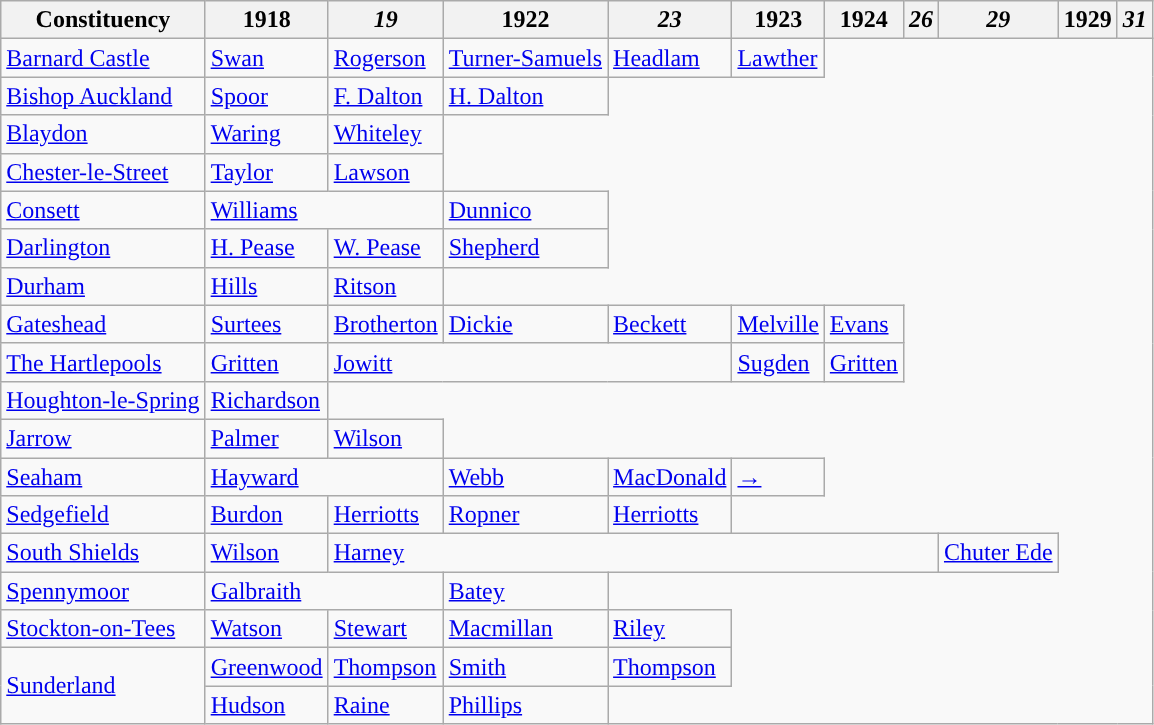<table class="wikitable">
<tr>
<th>Constituency</th>
<th>1918</th>
<th><em>19</em></th>
<th>1922</th>
<th><em>23</em></th>
<th>1923</th>
<th>1924</th>
<th><em>26</em></th>
<th><em>29</em></th>
<th>1929</th>
<th><em>31</em></th>
</tr>
<tr>
<td><a href='#'>Barnard Castle</a></td>
<td><a href='#'>Swan</a></td>
<td><a href='#'>Rogerson</a></td>
<td><a href='#'>Turner-Samuels</a></td>
<td><a href='#'>Headlam</a></td>
<td><a href='#'>Lawther</a></td>
</tr>
<tr>
<td><a href='#'>Bishop Auckland</a></td>
<td><a href='#'>Spoor</a></td>
<td><a href='#'>F. Dalton</a></td>
<td><a href='#'>H. Dalton</a></td>
</tr>
<tr>
<td><a href='#'>Blaydon</a></td>
<td><a href='#'>Waring</a></td>
<td><a href='#'>Whiteley</a></td>
</tr>
<tr>
<td><a href='#'>Chester-le-Street</a></td>
<td><a href='#'>Taylor</a></td>
<td><a href='#'>Lawson</a></td>
</tr>
<tr>
<td><a href='#'>Consett</a></td>
<td colspan="2"><a href='#'>Williams</a></td>
<td><a href='#'>Dunnico</a></td>
</tr>
<tr>
<td><a href='#'>Darlington</a></td>
<td><a href='#'>H. Pease</a></td>
<td><a href='#'>W. Pease</a></td>
<td><a href='#'>Shepherd</a></td>
</tr>
<tr>
<td><a href='#'>Durham</a></td>
<td><a href='#'>Hills</a></td>
<td><a href='#'>Ritson</a></td>
</tr>
<tr>
<td><a href='#'>Gateshead</a></td>
<td><a href='#'>Surtees</a></td>
<td><a href='#'>Brotherton</a></td>
<td><a href='#'>Dickie</a></td>
<td><a href='#'>Beckett</a></td>
<td><a href='#'>Melville</a></td>
<td><a href='#'>Evans</a></td>
</tr>
<tr>
<td><a href='#'>The Hartlepools</a></td>
<td><a href='#'>Gritten</a></td>
<td colspan="3"><a href='#'>Jowitt</a></td>
<td><a href='#'>Sugden</a></td>
<td><a href='#'>Gritten</a></td>
</tr>
<tr>
<td><a href='#'>Houghton-le-Spring</a></td>
<td><a href='#'>Richardson</a></td>
</tr>
<tr>
<td><a href='#'>Jarrow</a></td>
<td><a href='#'>Palmer</a></td>
<td><a href='#'>Wilson</a></td>
</tr>
<tr>
<td><a href='#'>Seaham</a></td>
<td colspan="2"><a href='#'>Hayward</a></td>
<td><a href='#'>Webb</a></td>
<td><a href='#'>MacDonald</a></td>
<td><a href='#'>→</a></td>
</tr>
<tr>
<td><a href='#'>Sedgefield</a></td>
<td><a href='#'>Burdon</a></td>
<td><a href='#'>Herriotts</a></td>
<td><a href='#'>Ropner</a></td>
<td><a href='#'>Herriotts</a></td>
</tr>
<tr>
<td><a href='#'>South Shields</a></td>
<td><a href='#'>Wilson</a></td>
<td colspan="6"><a href='#'>Harney</a></td>
<td><a href='#'>Chuter Ede</a></td>
</tr>
<tr>
<td><a href='#'>Spennymoor</a></td>
<td colspan="2"><a href='#'>Galbraith</a></td>
<td><a href='#'>Batey</a></td>
</tr>
<tr>
<td><a href='#'>Stockton-on-Tees</a></td>
<td><a href='#'>Watson</a></td>
<td><a href='#'>Stewart</a></td>
<td><a href='#'>Macmillan</a></td>
<td><a href='#'>Riley</a></td>
</tr>
<tr>
<td rowspan="2"><a href='#'>Sunderland</a></td>
<td><a href='#'>Greenwood</a></td>
<td><a href='#'>Thompson</a></td>
<td><a href='#'>Smith</a></td>
<td><a href='#'>Thompson</a></td>
</tr>
<tr>
<td><a href='#'>Hudson</a></td>
<td><a href='#'>Raine</a></td>
<td><a href='#'>Phillips</a></td>
</tr>
</table>
